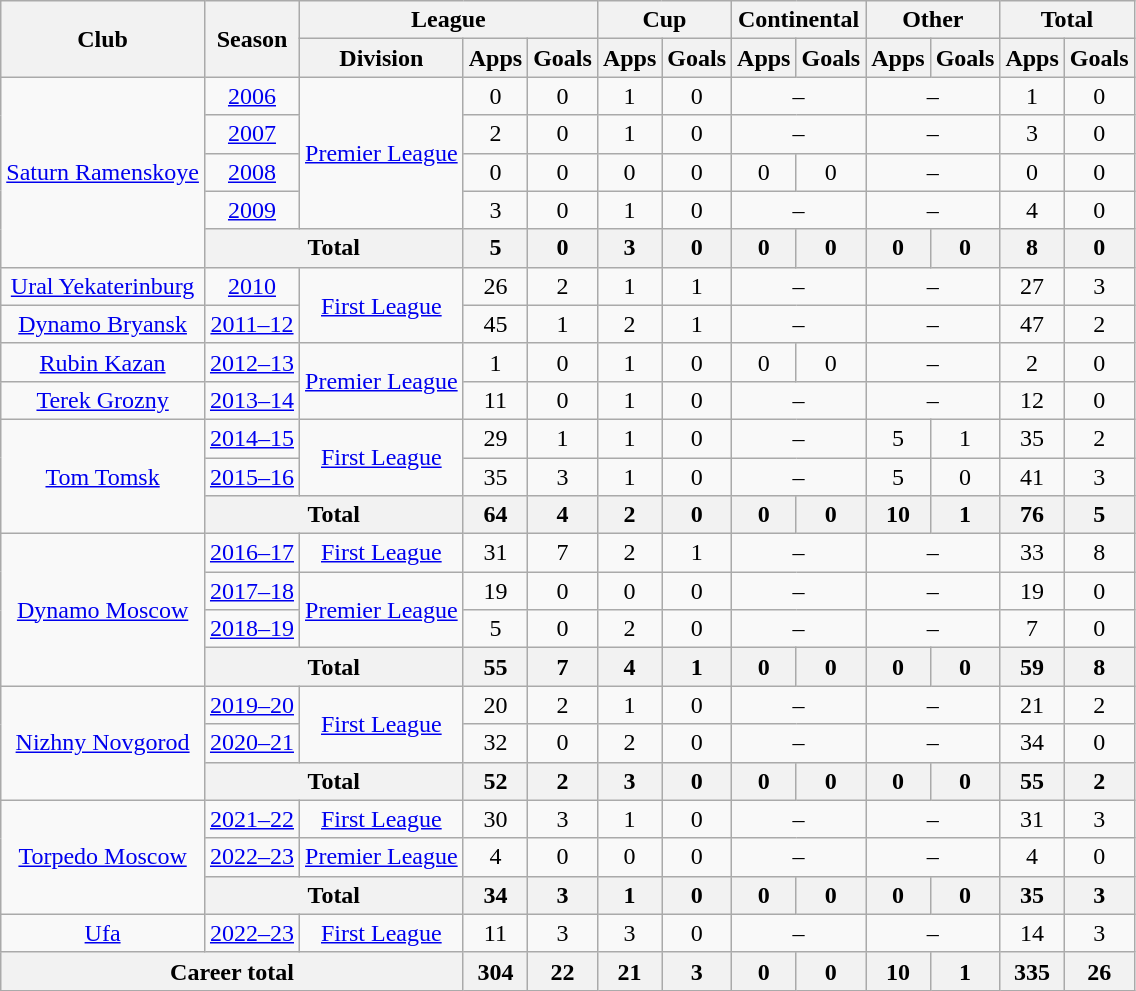<table class="wikitable" style="text-align: center;">
<tr>
<th rowspan=2>Club</th>
<th rowspan=2>Season</th>
<th colspan=3>League</th>
<th colspan=2>Cup</th>
<th colspan=2>Continental</th>
<th colspan=2>Other</th>
<th colspan=2>Total</th>
</tr>
<tr>
<th>Division</th>
<th>Apps</th>
<th>Goals</th>
<th>Apps</th>
<th>Goals</th>
<th>Apps</th>
<th>Goals</th>
<th>Apps</th>
<th>Goals</th>
<th>Apps</th>
<th>Goals</th>
</tr>
<tr>
<td rowspan=5><a href='#'>Saturn Ramenskoye</a></td>
<td><a href='#'>2006</a></td>
<td rowspan=4><a href='#'>Premier League</a></td>
<td>0</td>
<td>0</td>
<td>1</td>
<td>0</td>
<td colspan=2>–</td>
<td colspan=2>–</td>
<td>1</td>
<td>0</td>
</tr>
<tr>
<td><a href='#'>2007</a></td>
<td>2</td>
<td>0</td>
<td>1</td>
<td>0</td>
<td colspan=2>–</td>
<td colspan=2>–</td>
<td>3</td>
<td>0</td>
</tr>
<tr>
<td><a href='#'>2008</a></td>
<td>0</td>
<td>0</td>
<td>0</td>
<td>0</td>
<td>0</td>
<td>0</td>
<td colspan=2>–</td>
<td>0</td>
<td>0</td>
</tr>
<tr>
<td><a href='#'>2009</a></td>
<td>3</td>
<td>0</td>
<td>1</td>
<td>0</td>
<td colspan=2>–</td>
<td colspan=2>–</td>
<td>4</td>
<td>0</td>
</tr>
<tr>
<th colspan=2>Total</th>
<th>5</th>
<th>0</th>
<th>3</th>
<th>0</th>
<th>0</th>
<th>0</th>
<th>0</th>
<th>0</th>
<th>8</th>
<th>0</th>
</tr>
<tr>
<td><a href='#'>Ural Yekaterinburg</a></td>
<td><a href='#'>2010</a></td>
<td rowspan=2><a href='#'>First League</a></td>
<td>26</td>
<td>2</td>
<td>1</td>
<td>1</td>
<td colspan=2>–</td>
<td colspan=2>–</td>
<td>27</td>
<td>3</td>
</tr>
<tr>
<td><a href='#'>Dynamo Bryansk</a></td>
<td><a href='#'>2011–12</a></td>
<td>45</td>
<td>1</td>
<td>2</td>
<td>1</td>
<td colspan=2>–</td>
<td colspan=2>–</td>
<td>47</td>
<td>2</td>
</tr>
<tr>
<td><a href='#'>Rubin Kazan</a></td>
<td><a href='#'>2012–13</a></td>
<td rowspan=2><a href='#'>Premier League</a></td>
<td>1</td>
<td>0</td>
<td>1</td>
<td>0</td>
<td>0</td>
<td>0</td>
<td colspan=2>–</td>
<td>2</td>
<td>0</td>
</tr>
<tr>
<td><a href='#'>Terek Grozny</a></td>
<td><a href='#'>2013–14</a></td>
<td>11</td>
<td>0</td>
<td>1</td>
<td>0</td>
<td colspan=2>–</td>
<td colspan=2>–</td>
<td>12</td>
<td>0</td>
</tr>
<tr>
<td rowspan=3><a href='#'>Tom Tomsk</a></td>
<td><a href='#'>2014–15</a></td>
<td rowspan=2><a href='#'>First League</a></td>
<td>29</td>
<td>1</td>
<td>1</td>
<td>0</td>
<td colspan=2>–</td>
<td>5</td>
<td>1</td>
<td>35</td>
<td>2</td>
</tr>
<tr>
<td><a href='#'>2015–16</a></td>
<td>35</td>
<td>3</td>
<td>1</td>
<td>0</td>
<td colspan=2>–</td>
<td>5</td>
<td>0</td>
<td>41</td>
<td>3</td>
</tr>
<tr>
<th colspan=2>Total</th>
<th>64</th>
<th>4</th>
<th>2</th>
<th>0</th>
<th>0</th>
<th>0</th>
<th>10</th>
<th>1</th>
<th>76</th>
<th>5</th>
</tr>
<tr>
<td rowspan=4><a href='#'>Dynamo Moscow</a></td>
<td><a href='#'>2016–17</a></td>
<td><a href='#'>First League</a></td>
<td>31</td>
<td>7</td>
<td>2</td>
<td>1</td>
<td colspan=2>–</td>
<td colspan=2>–</td>
<td>33</td>
<td>8</td>
</tr>
<tr>
<td><a href='#'>2017–18</a></td>
<td rowspan="2"><a href='#'>Premier League</a></td>
<td>19</td>
<td>0</td>
<td>0</td>
<td>0</td>
<td colspan=2>–</td>
<td colspan=2>–</td>
<td>19</td>
<td>0</td>
</tr>
<tr>
<td><a href='#'>2018–19</a></td>
<td>5</td>
<td>0</td>
<td>2</td>
<td>0</td>
<td colspan=2>–</td>
<td colspan=2>–</td>
<td>7</td>
<td>0</td>
</tr>
<tr>
<th colspan=2>Total</th>
<th>55</th>
<th>7</th>
<th>4</th>
<th>1</th>
<th>0</th>
<th>0</th>
<th>0</th>
<th>0</th>
<th>59</th>
<th>8</th>
</tr>
<tr>
<td rowspan="3"><a href='#'>Nizhny Novgorod</a></td>
<td><a href='#'>2019–20</a></td>
<td rowspan="2"><a href='#'>First League</a></td>
<td>20</td>
<td>2</td>
<td>1</td>
<td>0</td>
<td colspan=2>–</td>
<td colspan=2>–</td>
<td>21</td>
<td>2</td>
</tr>
<tr>
<td><a href='#'>2020–21</a></td>
<td>32</td>
<td>0</td>
<td>2</td>
<td>0</td>
<td colspan=2>–</td>
<td colspan=2>–</td>
<td>34</td>
<td>0</td>
</tr>
<tr>
<th colspan=2>Total</th>
<th>52</th>
<th>2</th>
<th>3</th>
<th>0</th>
<th>0</th>
<th>0</th>
<th>0</th>
<th>0</th>
<th>55</th>
<th>2</th>
</tr>
<tr>
<td rowspan="3"><a href='#'>Torpedo Moscow</a></td>
<td><a href='#'>2021–22</a></td>
<td><a href='#'>First League</a></td>
<td>30</td>
<td>3</td>
<td>1</td>
<td>0</td>
<td colspan=2>–</td>
<td colspan=2>–</td>
<td>31</td>
<td>3</td>
</tr>
<tr>
<td><a href='#'>2022–23</a></td>
<td><a href='#'>Premier League</a></td>
<td>4</td>
<td>0</td>
<td>0</td>
<td>0</td>
<td colspan=2>–</td>
<td colspan=2>–</td>
<td>4</td>
<td>0</td>
</tr>
<tr>
<th colspan=2>Total</th>
<th>34</th>
<th>3</th>
<th>1</th>
<th>0</th>
<th>0</th>
<th>0</th>
<th>0</th>
<th>0</th>
<th>35</th>
<th>3</th>
</tr>
<tr>
<td><a href='#'>Ufa</a></td>
<td><a href='#'>2022–23</a></td>
<td><a href='#'>First League</a></td>
<td>11</td>
<td>3</td>
<td>3</td>
<td>0</td>
<td colspan=2>–</td>
<td colspan=2>–</td>
<td>14</td>
<td>3</td>
</tr>
<tr>
<th colspan=3>Career total</th>
<th>304</th>
<th>22</th>
<th>21</th>
<th>3</th>
<th>0</th>
<th>0</th>
<th>10</th>
<th>1</th>
<th>335</th>
<th>26</th>
</tr>
</table>
